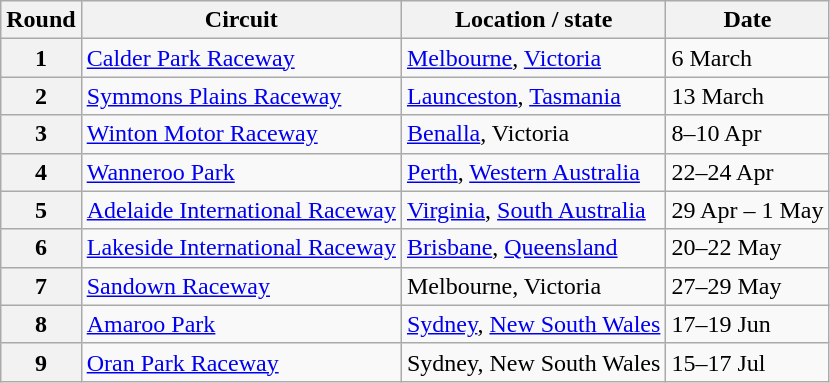<table class="wikitable" style="font-size: 100%">
<tr>
<th>Round</th>
<th>Circuit</th>
<th>Location / state</th>
<th>Date</th>
</tr>
<tr>
<th>1</th>
<td><a href='#'>Calder Park Raceway</a></td>
<td><a href='#'>Melbourne</a>, <a href='#'>Victoria</a></td>
<td>6 March</td>
</tr>
<tr>
<th>2</th>
<td><a href='#'>Symmons Plains Raceway</a></td>
<td><a href='#'>Launceston</a>, <a href='#'>Tasmania</a></td>
<td>13 March</td>
</tr>
<tr>
<th>3</th>
<td><a href='#'>Winton Motor Raceway</a></td>
<td><a href='#'>Benalla</a>, Victoria</td>
<td>8–10 Apr</td>
</tr>
<tr>
<th>4</th>
<td><a href='#'>Wanneroo Park</a></td>
<td><a href='#'>Perth</a>, <a href='#'>Western Australia</a></td>
<td>22–24 Apr</td>
</tr>
<tr>
<th>5</th>
<td><a href='#'>Adelaide International Raceway</a></td>
<td><a href='#'>Virginia</a>, <a href='#'>South Australia</a></td>
<td>29 Apr – 1 May</td>
</tr>
<tr>
<th>6</th>
<td><a href='#'>Lakeside International Raceway</a></td>
<td><a href='#'>Brisbane</a>, <a href='#'>Queensland</a></td>
<td>20–22 May</td>
</tr>
<tr>
<th>7</th>
<td><a href='#'>Sandown Raceway</a></td>
<td>Melbourne, Victoria</td>
<td>27–29 May</td>
</tr>
<tr>
<th>8</th>
<td><a href='#'>Amaroo Park</a></td>
<td><a href='#'>Sydney</a>, <a href='#'>New South Wales</a></td>
<td>17–19 Jun</td>
</tr>
<tr>
<th>9</th>
<td><a href='#'>Oran Park Raceway</a></td>
<td>Sydney, New South Wales</td>
<td>15–17 Jul</td>
</tr>
</table>
